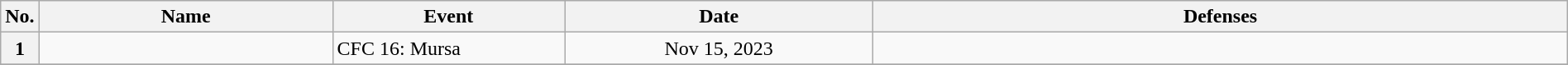<table class="wikitable" width=100%>
<tr>
<th width=1%>No.</th>
<th width=19%>Name</th>
<th width=15%>Event</th>
<th width=20%>Date</th>
<th width=45%>Defenses</th>
</tr>
<tr>
<th>1</th>
<td> <br></td>
<td>CFC 16: Mursa<br></td>
<td align=center>Nov 15, 2023</td>
<td></td>
</tr>
<tr>
</tr>
</table>
